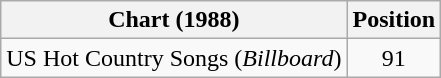<table class="wikitable">
<tr>
<th>Chart (1988)</th>
<th>Position</th>
</tr>
<tr>
<td>US Hot Country Songs (<em>Billboard</em>)</td>
<td align="center">91</td>
</tr>
</table>
